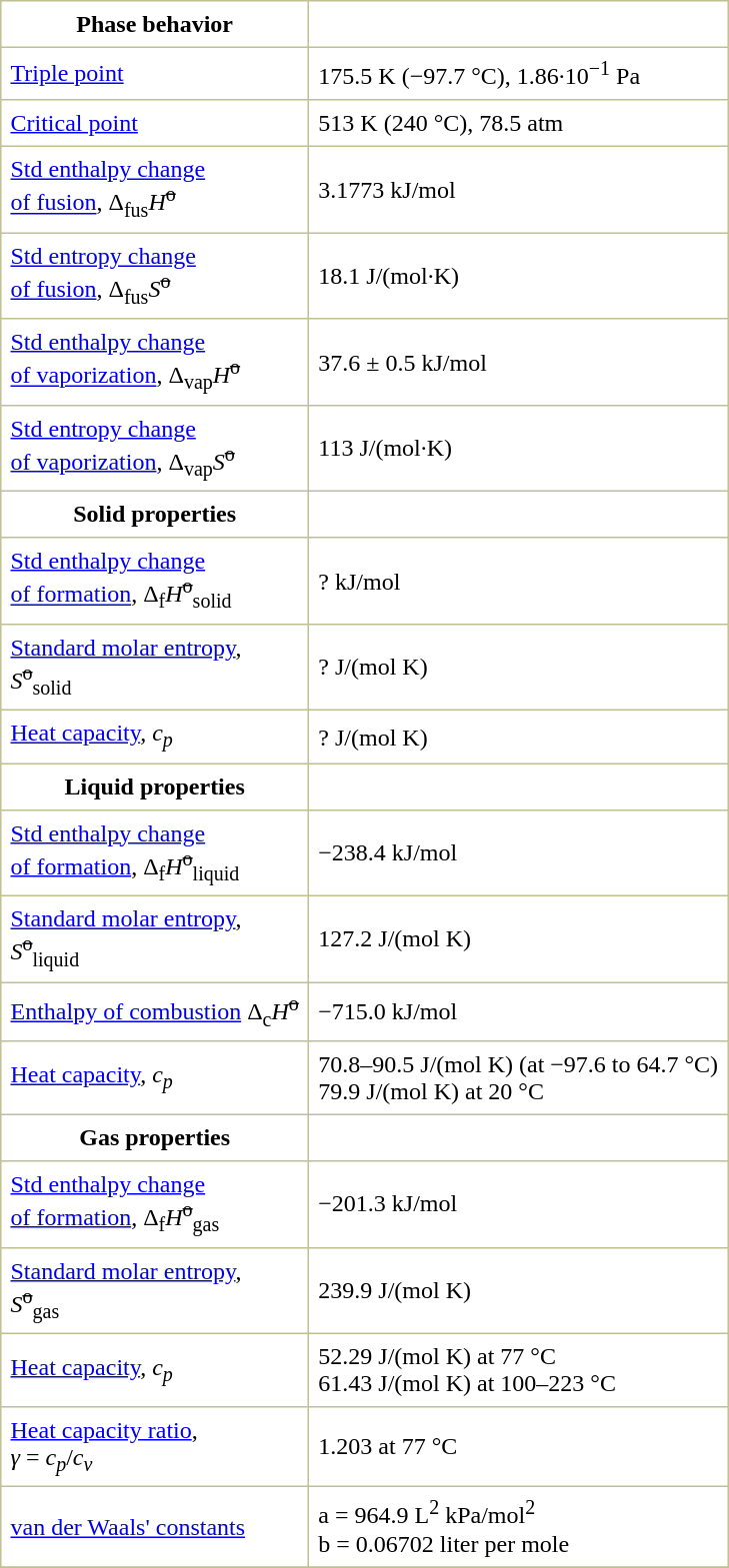<table border="1" cellspacing="0" cellpadding="6" style="margin: 0 0 0 0.5em; background: #FFFFFF; border-collapse: collapse; border-color: #C0C090;">
<tr>
<th>Phase behavior</th>
</tr>
<tr>
<td><a href='#'>Triple point</a></td>
<td>175.5 K (−97.7 °C), 1.86·10<sup>−1</sup> Pa</td>
</tr>
<tr>
<td><a href='#'>Critical point</a></td>
<td>513 K (240 °C), 78.5 atm</td>
</tr>
<tr>
<td><a href='#'>Std enthalpy change<br>of fusion</a>, Δ<sub>fus</sub><em>H</em><sup><s>o</s></sup></td>
<td>3.1773 kJ/mol</td>
</tr>
<tr>
<td><a href='#'>Std entropy change<br>of fusion</a>, Δ<sub>fus</sub><em>S</em><sup><s>o</s></sup></td>
<td>18.1 J/(mol·K)</td>
</tr>
<tr>
<td><a href='#'>Std enthalpy change<br>of vaporization</a>, Δ<sub>vap</sub><em>H</em><sup><s>o</s></sup></td>
<td>37.6 ± 0.5 kJ/mol</td>
</tr>
<tr>
<td><a href='#'>Std entropy change<br>of vaporization</a>, Δ<sub>vap</sub><em>S</em><sup><s>o</s></sup></td>
<td>113 J/(mol·K)</td>
</tr>
<tr>
<th>Solid properties</th>
</tr>
<tr>
<td><a href='#'>Std enthalpy change<br>of formation</a>, Δ<sub>f</sub><em>H</em><sup><s>o</s></sup><sub>solid</sub></td>
<td>? kJ/mol</td>
</tr>
<tr>
<td><a href='#'>Standard molar entropy</a>,<br><em>S</em><sup><s>o</s></sup><sub>solid</sub></td>
<td>? J/(mol K)</td>
</tr>
<tr>
<td><a href='#'>Heat capacity</a>, <em>c<sub>p</sub></em></td>
<td>? J/(mol K)</td>
</tr>
<tr>
<th>Liquid properties</th>
</tr>
<tr>
<td><a href='#'>Std enthalpy change<br>of formation</a>, Δ<sub>f</sub><em>H</em><sup><s>o</s></sup><sub>liquid</sub></td>
<td>−238.4 kJ/mol</td>
</tr>
<tr>
<td><a href='#'>Standard molar entropy</a>,<br><em>S</em><sup><s>o</s></sup><sub>liquid</sub></td>
<td>127.2 J/(mol K)</td>
</tr>
<tr>
<td><a href='#'>Enthalpy of combustion</a> Δ<sub>c</sub><em>H</em><sup><s>o</s></sup></td>
<td>−715.0 kJ/mol</td>
</tr>
<tr>
<td><a href='#'>Heat capacity</a>, <em>c<sub>p</sub></em></td>
<td>70.8–90.5 J/(mol K) (at −97.6 to 64.7 °C)<br>79.9 J/(mol K) at 20 °C</td>
</tr>
<tr>
<th>Gas properties</th>
</tr>
<tr>
<td><a href='#'>Std enthalpy change<br>of formation</a>, Δ<sub>f</sub><em>H</em><sup><s>o</s></sup><sub>gas</sub></td>
<td>−201.3 kJ/mol</td>
</tr>
<tr>
<td><a href='#'>Standard molar entropy</a>,<br><em>S</em><sup><s>o</s></sup><sub>gas</sub></td>
<td>239.9 J/(mol K)</td>
</tr>
<tr>
<td><a href='#'>Heat capacity</a>, <em>c<sub>p</sub></em></td>
<td>52.29 J/(mol K) at 77 °C<br>61.43 J/(mol K) at 100–223 °C</td>
</tr>
<tr>
<td><a href='#'>Heat capacity ratio</a>,<br> <em>γ</em> = <em>c<sub>p</sub></em>/<em>c<sub>v</sub></em></td>
<td>1.203 at 77 °C</td>
</tr>
<tr>
<td><a href='#'>van der Waals' constants</a></td>
<td>a = 964.9 L<sup>2</sup> kPa/mol<sup>2</sup><br> b = 0.06702 liter per mole</td>
</tr>
<tr>
</tr>
</table>
